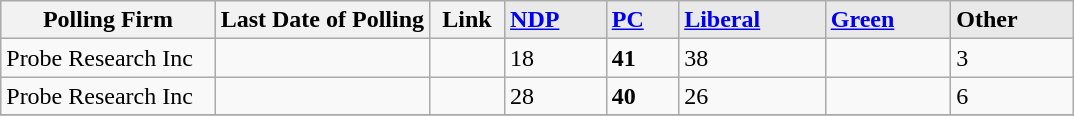<table class="wikitable sortable">
<tr style="background:#e9e9e9;">
<th width=20%>Polling Firm</th>
<th width=20%>Last Date of Polling</th>
<th style="width:7%;" class="unsortable">Link</th>
<td><strong><a href='#'>NDP</a></strong></td>
<td><strong><a href='#'>PC</a></strong></td>
<td><strong><a href='#'>Liberal</a></strong></td>
<td><strong><a href='#'>Green</a></strong></td>
<td><strong>Other</strong></td>
</tr>
<tr>
<td>Probe Research Inc</td>
<td></td>
<td></td>
<td>18</td>
<td><strong>41</strong></td>
<td>38</td>
<td></td>
<td>3</td>
</tr>
<tr>
<td>Probe Research Inc</td>
<td></td>
<td></td>
<td>28</td>
<td><strong>40</strong></td>
<td>26</td>
<td></td>
<td>6</td>
</tr>
<tr>
</tr>
</table>
